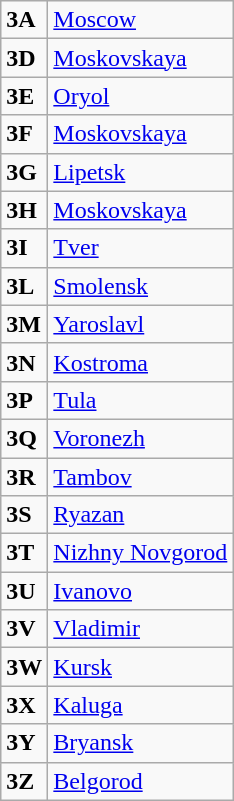<table class=wikitable>
<tr>
<td><strong>3A</strong></td>
<td><a href='#'>Moscow</a></td>
</tr>
<tr>
<td><strong>3D</strong></td>
<td><a href='#'>Moskovskaya</a></td>
</tr>
<tr>
<td><strong>3E</strong></td>
<td><a href='#'>Oryol</a></td>
</tr>
<tr>
<td><strong>3F</strong></td>
<td><a href='#'>Moskovskaya</a></td>
</tr>
<tr>
<td><strong>3G</strong></td>
<td><a href='#'>Lipetsk</a></td>
</tr>
<tr>
<td><strong>3H</strong></td>
<td><a href='#'>Moskovskaya</a></td>
</tr>
<tr>
<td><strong>3I</strong></td>
<td><a href='#'>Tver</a></td>
</tr>
<tr>
<td><strong>3L</strong></td>
<td><a href='#'>Smolensk</a></td>
</tr>
<tr>
<td><strong>3M</strong></td>
<td><a href='#'>Yaroslavl</a></td>
</tr>
<tr>
<td><strong>3N</strong></td>
<td><a href='#'>Kostroma</a></td>
</tr>
<tr>
<td><strong>3P</strong></td>
<td><a href='#'>Tula</a></td>
</tr>
<tr>
<td><strong>3Q</strong></td>
<td><a href='#'>Voronezh</a></td>
</tr>
<tr>
<td><strong>3R</strong></td>
<td><a href='#'>Tambov</a></td>
</tr>
<tr>
<td><strong>3S</strong></td>
<td><a href='#'>Ryazan</a></td>
</tr>
<tr>
<td><strong>3T</strong></td>
<td><a href='#'>Nizhny Novgorod</a></td>
</tr>
<tr>
<td><strong>3U</strong></td>
<td><a href='#'>Ivanovo</a></td>
</tr>
<tr>
<td><strong>3V</strong></td>
<td><a href='#'>Vladimir</a></td>
</tr>
<tr>
<td><strong>3W</strong></td>
<td><a href='#'>Kursk</a></td>
</tr>
<tr>
<td><strong>3X</strong></td>
<td><a href='#'>Kaluga</a></td>
</tr>
<tr>
<td><strong>3Y</strong></td>
<td><a href='#'>Bryansk</a></td>
</tr>
<tr>
<td><strong>3Z</strong></td>
<td><a href='#'>Belgorod</a></td>
</tr>
</table>
